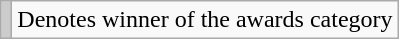<table class="wikitable sortable">
<tr>
<td style="background:#cccccc;"></td>
<td>Denotes winner of the awards category</td>
</tr>
</table>
